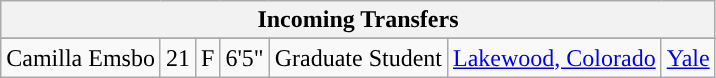<table class="wikitable sortable" border="1" style="text-align: center;">
<tr>
<th colspan=7>Incoming Transfers</th>
</tr>
<tr align=center>
</tr>
<tr>
<td>Camilla Emsbo</td>
<td>21</td>
<td>F</td>
<td>6'5"</td>
<td>Graduate Student</td>
<td><a href='#'>Lakewood, Colorado</a></td>
<td><a href='#'>Yale</a></td>
</tr>
</table>
